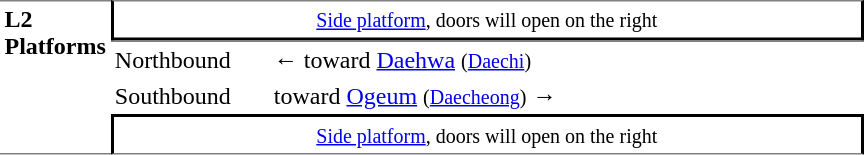<table table border=0 cellspacing=0 cellpadding=3>
<tr>
<td style="border-top:solid 1px gray;border-bottom:solid 1px gray;" width=50 rowspan=10 valign=top><strong>L2<br>Platforms</strong></td>
<td style="border-top:solid 1px gray;border-right:solid 2px black;border-left:solid 2px black;border-bottom:solid 2px black;text-align:center;" colspan=2><small><a href='#'>Side platform</a>, doors will open on the right</small></td>
</tr>
<tr>
<td style="border-bottom:solid 0px gray;border-top:solid 1px gray;" width=100>Northbound</td>
<td style="border-bottom:solid 0px gray;border-top:solid 1px gray;" width=390>←  toward <a href='#'>Daehwa</a> <small>(<a href='#'>Daechi</a>)</small></td>
</tr>
<tr>
<td>Southbound</td>
<td>  toward <a href='#'>Ogeum</a> <small>(<a href='#'>Daecheong</a>)</small> →</td>
</tr>
<tr>
<td style="border-top:solid 2px black;border-right:solid 2px black;border-left:solid 2px black;border-bottom:solid 1px gray;text-align:center;" colspan=2><small><a href='#'>Side platform</a>, doors will open on the right</small></td>
</tr>
</table>
